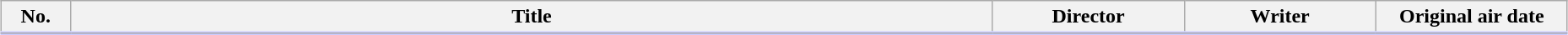<table class="wikitable" style="width:98%; margin:auto; background:#FFF;">
<tr style="border-bottom: 3px solid #CCF;">
<th style="width:3em;">No.</th>
<th>Title</th>
<th style="width:9em;">Director</th>
<th style="width:9em;">Writer</th>
<th style="width:9em;">Original air date</th>
</tr>
<tr>
</tr>
</table>
